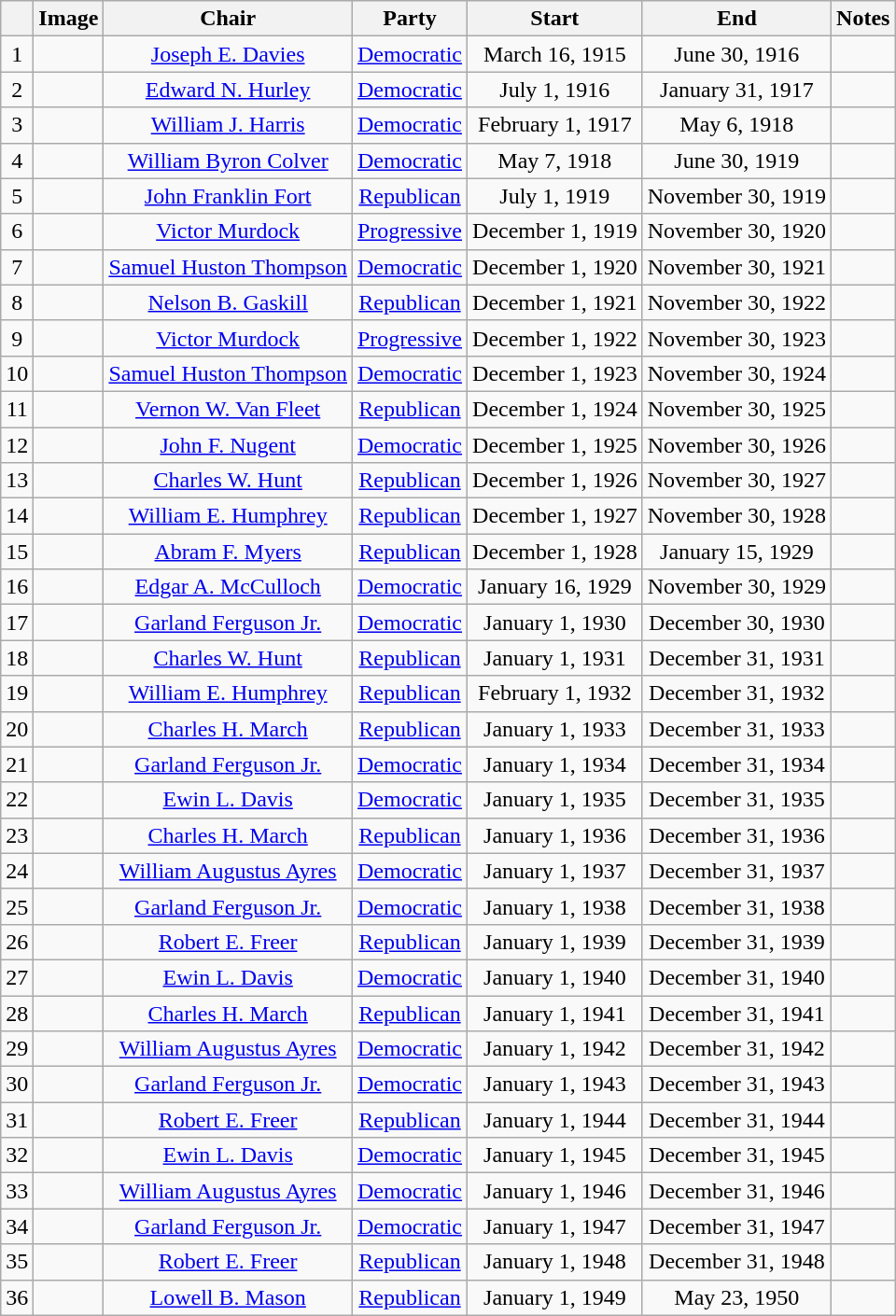<table class="wikitable" style="text-align:center">
<tr>
<th></th>
<th>Image</th>
<th>Chair</th>
<th>Party</th>
<th>Start</th>
<th>End</th>
<th>Notes</th>
</tr>
<tr>
<td>1</td>
<td></td>
<td><a href='#'>Joseph E. Davies</a></td>
<td><a href='#'>Democratic</a></td>
<td>March 16, 1915</td>
<td>June 30, 1916</td>
<td></td>
</tr>
<tr>
<td>2</td>
<td></td>
<td><a href='#'>Edward N. Hurley</a></td>
<td><a href='#'>Democratic</a></td>
<td>July 1, 1916</td>
<td>January 31, 1917</td>
<td></td>
</tr>
<tr>
<td>3</td>
<td></td>
<td><a href='#'>William J. Harris</a></td>
<td><a href='#'>Democratic</a></td>
<td>February 1, 1917</td>
<td>May 6, 1918</td>
<td></td>
</tr>
<tr>
<td>4</td>
<td></td>
<td><a href='#'>William Byron Colver</a></td>
<td><a href='#'>Democratic</a></td>
<td>May 7, 1918</td>
<td>June 30, 1919</td>
<td></td>
</tr>
<tr>
<td>5</td>
<td></td>
<td><a href='#'>John Franklin Fort</a></td>
<td><a href='#'>Republican</a></td>
<td>July 1, 1919</td>
<td>November 30, 1919</td>
<td></td>
</tr>
<tr>
<td>6</td>
<td></td>
<td><a href='#'>Victor Murdock</a></td>
<td><a href='#'>Progressive</a></td>
<td>December 1, 1919</td>
<td>November 30, 1920</td>
<td></td>
</tr>
<tr>
<td>7</td>
<td></td>
<td><a href='#'>Samuel Huston Thompson</a></td>
<td><a href='#'>Democratic</a></td>
<td>December 1, 1920</td>
<td>November 30, 1921</td>
<td></td>
</tr>
<tr>
<td>8</td>
<td></td>
<td><a href='#'>Nelson B. Gaskill</a></td>
<td><a href='#'>Republican</a></td>
<td>December 1, 1921</td>
<td>November 30, 1922</td>
<td></td>
</tr>
<tr>
<td>9</td>
<td></td>
<td><a href='#'>Victor Murdock</a></td>
<td><a href='#'>Progressive</a></td>
<td>December 1, 1922</td>
<td>November 30, 1923</td>
<td></td>
</tr>
<tr>
<td>10</td>
<td></td>
<td><a href='#'>Samuel Huston Thompson</a></td>
<td><a href='#'>Democratic</a></td>
<td>December 1, 1923</td>
<td>November 30, 1924</td>
<td></td>
</tr>
<tr>
<td>11</td>
<td></td>
<td><a href='#'>Vernon W. Van Fleet</a></td>
<td><a href='#'>Republican</a></td>
<td>December 1, 1924</td>
<td>November 30, 1925</td>
<td></td>
</tr>
<tr>
<td>12</td>
<td></td>
<td><a href='#'>John F. Nugent</a></td>
<td><a href='#'>Democratic</a></td>
<td>December 1, 1925</td>
<td>November 30, 1926</td>
<td></td>
</tr>
<tr>
<td>13</td>
<td></td>
<td><a href='#'>Charles W. Hunt</a></td>
<td><a href='#'>Republican</a></td>
<td>December 1, 1926</td>
<td>November 30, 1927</td>
<td></td>
</tr>
<tr>
<td>14</td>
<td></td>
<td><a href='#'>William E. Humphrey</a></td>
<td><a href='#'>Republican</a></td>
<td>December 1, 1927</td>
<td>November 30, 1928</td>
<td></td>
</tr>
<tr>
<td>15</td>
<td></td>
<td><a href='#'>Abram F. Myers</a></td>
<td><a href='#'>Republican</a></td>
<td>December 1, 1928</td>
<td>January 15, 1929</td>
<td></td>
</tr>
<tr>
<td>16</td>
<td></td>
<td><a href='#'>Edgar A. McCulloch</a></td>
<td><a href='#'>Democratic</a></td>
<td>January 16, 1929</td>
<td>November 30, 1929</td>
<td></td>
</tr>
<tr>
<td>17</td>
<td></td>
<td><a href='#'>Garland Ferguson Jr.</a></td>
<td><a href='#'>Democratic</a></td>
<td>January 1, 1930</td>
<td>December 30, 1930</td>
<td></td>
</tr>
<tr>
<td>18</td>
<td></td>
<td><a href='#'>Charles W. Hunt</a></td>
<td><a href='#'>Republican</a></td>
<td>January 1, 1931</td>
<td>December 31, 1931</td>
<td></td>
</tr>
<tr>
<td>19</td>
<td></td>
<td><a href='#'>William E. Humphrey</a></td>
<td><a href='#'>Republican</a></td>
<td>February 1, 1932</td>
<td>December 31, 1932</td>
<td></td>
</tr>
<tr>
<td>20</td>
<td></td>
<td><a href='#'>Charles H. March</a></td>
<td><a href='#'>Republican</a></td>
<td>January 1, 1933</td>
<td>December 31, 1933</td>
<td></td>
</tr>
<tr>
<td>21</td>
<td></td>
<td><a href='#'>Garland Ferguson Jr.</a></td>
<td><a href='#'>Democratic</a></td>
<td>January 1, 1934</td>
<td>December 31, 1934</td>
<td></td>
</tr>
<tr>
<td>22</td>
<td></td>
<td><a href='#'>Ewin L. Davis</a></td>
<td><a href='#'>Democratic</a></td>
<td>January 1, 1935</td>
<td>December 31, 1935</td>
<td></td>
</tr>
<tr>
<td>23</td>
<td></td>
<td><a href='#'>Charles H. March</a></td>
<td><a href='#'>Republican</a></td>
<td>January 1, 1936</td>
<td>December 31, 1936</td>
<td></td>
</tr>
<tr>
<td>24</td>
<td></td>
<td><a href='#'>William Augustus Ayres</a></td>
<td><a href='#'>Democratic</a></td>
<td>January 1, 1937</td>
<td>December 31, 1937</td>
<td></td>
</tr>
<tr>
<td>25</td>
<td></td>
<td><a href='#'>Garland Ferguson Jr.</a></td>
<td><a href='#'>Democratic</a></td>
<td>January 1, 1938</td>
<td>December 31, 1938</td>
<td></td>
</tr>
<tr>
<td>26</td>
<td></td>
<td><a href='#'>Robert E. Freer</a></td>
<td><a href='#'>Republican</a></td>
<td>January 1, 1939</td>
<td>December 31, 1939</td>
<td></td>
</tr>
<tr>
<td>27</td>
<td></td>
<td><a href='#'>Ewin L. Davis</a></td>
<td><a href='#'>Democratic</a></td>
<td>January 1, 1940</td>
<td>December 31, 1940</td>
<td></td>
</tr>
<tr>
<td>28</td>
<td></td>
<td><a href='#'>Charles H. March</a></td>
<td><a href='#'>Republican</a></td>
<td>January 1, 1941</td>
<td>December 31, 1941</td>
<td></td>
</tr>
<tr>
<td>29</td>
<td></td>
<td><a href='#'>William Augustus Ayres</a></td>
<td><a href='#'>Democratic</a></td>
<td>January 1, 1942</td>
<td>December 31, 1942</td>
<td></td>
</tr>
<tr>
<td>30</td>
<td></td>
<td><a href='#'>Garland Ferguson Jr.</a></td>
<td><a href='#'>Democratic</a></td>
<td>January 1, 1943</td>
<td>December 31, 1943</td>
<td></td>
</tr>
<tr>
<td>31</td>
<td></td>
<td><a href='#'>Robert E. Freer</a></td>
<td><a href='#'>Republican</a></td>
<td>January 1, 1944</td>
<td>December 31, 1944</td>
<td></td>
</tr>
<tr>
<td>32</td>
<td></td>
<td><a href='#'>Ewin L. Davis</a></td>
<td><a href='#'>Democratic</a></td>
<td>January 1, 1945</td>
<td>December 31, 1945</td>
<td></td>
</tr>
<tr>
<td>33</td>
<td></td>
<td><a href='#'>William Augustus Ayres</a></td>
<td><a href='#'>Democratic</a></td>
<td>January 1, 1946</td>
<td>December 31, 1946</td>
<td></td>
</tr>
<tr>
<td>34</td>
<td></td>
<td><a href='#'>Garland Ferguson Jr.</a></td>
<td><a href='#'>Democratic</a></td>
<td>January 1, 1947</td>
<td>December 31, 1947</td>
<td></td>
</tr>
<tr>
<td>35</td>
<td></td>
<td><a href='#'>Robert E. Freer</a></td>
<td><a href='#'>Republican</a></td>
<td>January 1, 1948</td>
<td>December 31, 1948</td>
<td></td>
</tr>
<tr>
<td>36</td>
<td></td>
<td><a href='#'>Lowell B. Mason</a></td>
<td><a href='#'>Republican</a></td>
<td>January 1, 1949</td>
<td>May 23, 1950</td>
<td></td>
</tr>
</table>
